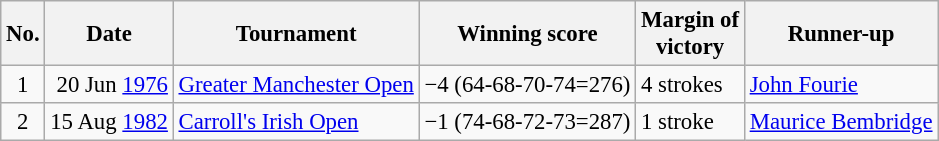<table class="wikitable" style="font-size:95%;">
<tr>
<th>No.</th>
<th>Date</th>
<th>Tournament</th>
<th>Winning score</th>
<th>Margin of<br>victory</th>
<th>Runner-up</th>
</tr>
<tr>
<td align=center>1</td>
<td align=right>20 Jun <a href='#'>1976</a></td>
<td><a href='#'>Greater Manchester Open</a></td>
<td>−4 (64-68-70-74=276)</td>
<td>4 strokes</td>
<td> <a href='#'>John Fourie</a></td>
</tr>
<tr>
<td align=center>2</td>
<td align=right>15 Aug <a href='#'>1982</a></td>
<td><a href='#'>Carroll's Irish Open</a></td>
<td>−1 (74-68-72-73=287)</td>
<td>1 stroke</td>
<td> <a href='#'>Maurice Bembridge</a></td>
</tr>
</table>
